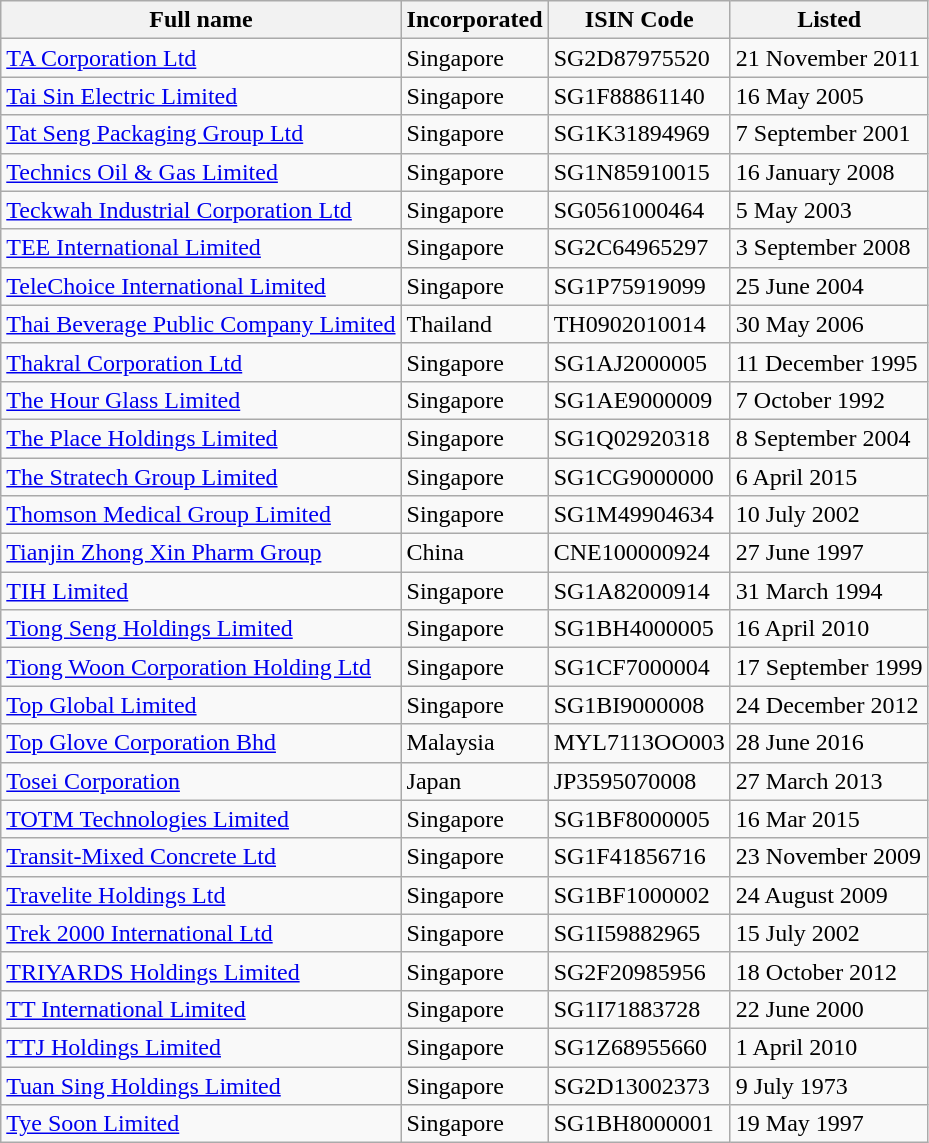<table class="wikitable">
<tr>
<th>Full name</th>
<th>Incorporated</th>
<th>ISIN Code</th>
<th>Listed</th>
</tr>
<tr>
<td><a href='#'>TA Corporation Ltd</a></td>
<td>Singapore</td>
<td>SG2D87975520</td>
<td>21 November 2011</td>
</tr>
<tr>
<td><a href='#'>Tai Sin Electric Limited</a></td>
<td>Singapore</td>
<td>SG1F88861140</td>
<td>16 May 2005</td>
</tr>
<tr>
<td><a href='#'>Tat Seng Packaging Group Ltd</a></td>
<td>Singapore</td>
<td>SG1K31894969</td>
<td>7 September 2001</td>
</tr>
<tr>
<td><a href='#'>Technics Oil & Gas Limited</a></td>
<td>Singapore</td>
<td>SG1N85910015</td>
<td>16 January 2008</td>
</tr>
<tr>
<td><a href='#'>Teckwah Industrial Corporation Ltd</a></td>
<td>Singapore</td>
<td>SG0561000464</td>
<td>5 May 2003</td>
</tr>
<tr>
<td><a href='#'>TEE International Limited</a></td>
<td>Singapore</td>
<td>SG2C64965297</td>
<td>3 September 2008</td>
</tr>
<tr>
<td><a href='#'>TeleChoice International Limited</a></td>
<td>Singapore</td>
<td>SG1P75919099</td>
<td>25 June 2004</td>
</tr>
<tr>
<td><a href='#'>Thai Beverage Public Company Limited</a></td>
<td>Thailand</td>
<td>TH0902010014</td>
<td>30 May 2006</td>
</tr>
<tr>
<td><a href='#'>Thakral Corporation Ltd</a></td>
<td>Singapore</td>
<td>SG1AJ2000005</td>
<td>11 December 1995</td>
</tr>
<tr>
<td><a href='#'>The Hour Glass Limited</a></td>
<td>Singapore</td>
<td>SG1AE9000009</td>
<td>7 October 1992</td>
</tr>
<tr>
<td><a href='#'>The Place Holdings Limited</a></td>
<td>Singapore</td>
<td>SG1Q02920318</td>
<td>8 September 2004</td>
</tr>
<tr>
<td><a href='#'>The Stratech Group Limited</a></td>
<td>Singapore</td>
<td>SG1CG9000000</td>
<td>6 April 2015</td>
</tr>
<tr>
<td><a href='#'>Thomson Medical Group Limited</a></td>
<td>Singapore</td>
<td>SG1M49904634</td>
<td>10 July 2002</td>
</tr>
<tr>
<td><a href='#'>Tianjin Zhong Xin Pharm Group</a></td>
<td>China</td>
<td>CNE100000924</td>
<td>27 June 1997</td>
</tr>
<tr>
<td><a href='#'>TIH Limited</a></td>
<td>Singapore</td>
<td>SG1A82000914</td>
<td>31 March 1994</td>
</tr>
<tr>
<td><a href='#'>Tiong Seng Holdings Limited</a></td>
<td>Singapore</td>
<td>SG1BH4000005</td>
<td>16 April 2010</td>
</tr>
<tr>
<td><a href='#'>Tiong Woon Corporation Holding Ltd</a></td>
<td>Singapore</td>
<td>SG1CF7000004</td>
<td>17 September 1999</td>
</tr>
<tr>
<td><a href='#'>Top Global Limited</a></td>
<td>Singapore</td>
<td>SG1BI9000008</td>
<td>24 December 2012</td>
</tr>
<tr>
<td><a href='#'>Top Glove Corporation Bhd</a></td>
<td>Malaysia</td>
<td>MYL7113OO003</td>
<td>28 June 2016</td>
</tr>
<tr>
<td><a href='#'>Tosei Corporation</a></td>
<td>Japan</td>
<td>JP3595070008</td>
<td>27 March 2013</td>
</tr>
<tr>
<td><a href='#'>TOTM Technologies Limited</a></td>
<td>Singapore</td>
<td>SG1BF8000005</td>
<td>16 Mar 2015</td>
</tr>
<tr>
<td><a href='#'>Transit-Mixed Concrete Ltd</a></td>
<td>Singapore</td>
<td>SG1F41856716</td>
<td>23 November 2009</td>
</tr>
<tr>
<td><a href='#'>Travelite Holdings Ltd</a></td>
<td>Singapore</td>
<td>SG1BF1000002</td>
<td>24 August 2009</td>
</tr>
<tr>
<td><a href='#'>Trek 2000 International Ltd</a></td>
<td>Singapore</td>
<td>SG1I59882965</td>
<td>15 July 2002</td>
</tr>
<tr>
<td><a href='#'>TRIYARDS Holdings Limited</a></td>
<td>Singapore</td>
<td>SG2F20985956</td>
<td>18 October 2012</td>
</tr>
<tr>
<td><a href='#'>TT International Limited</a></td>
<td>Singapore</td>
<td>SG1I71883728</td>
<td>22 June 2000</td>
</tr>
<tr>
<td><a href='#'>TTJ Holdings Limited</a></td>
<td>Singapore</td>
<td>SG1Z68955660</td>
<td>1 April 2010</td>
</tr>
<tr>
<td><a href='#'>Tuan Sing Holdings Limited</a></td>
<td>Singapore</td>
<td>SG2D13002373</td>
<td>9 July 1973</td>
</tr>
<tr>
<td><a href='#'>Tye Soon Limited</a></td>
<td>Singapore</td>
<td>SG1BH8000001</td>
<td>19 May 1997</td>
</tr>
</table>
